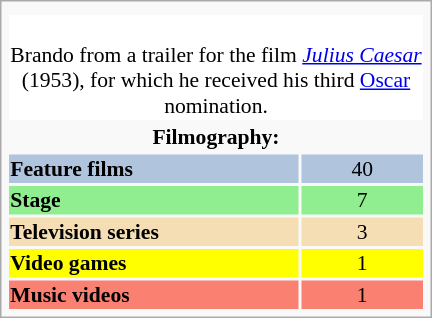<table class="infobox" style="width: 20em; text-align: left; font-size: 90%; vertical-align: middle; background-color: #white;">
<tr>
</tr>
<tr>
</tr>
<tr style="background-color: white;">
<td colspan="3" style="text-align:center;"><br>Brando from a trailer for the film <em><a href='#'>Julius Caesar</a></em> (1953), for which he received his third <a href='#'>Oscar</a> nomination.</td>
</tr>
<tr>
<th colspan="2" align="center">Filmography:</th>
</tr>
<tr>
<th style="background:#B0C4DE;">Feature films</th>
<td style="background:#B0C4DE;" colspan="2" align="center" width=50>40</td>
</tr>
<tr>
<th style="background:#90EE90;">Stage</th>
<td style="background:#90EE90;" colspan="2" align="center" width=50>7</td>
</tr>
<tr>
<th style="background:#F5DEB3;">Television series</th>
<td style="background:#F5DEB3;" colspan="2" align="center" width=50>3</td>
</tr>
<tr>
<th style="background:#ffff00;">Video games</th>
<td style="background:#ffff00;" colspan="2" align="center" width=50>1</td>
</tr>
<tr>
<th style="background:#FA8072;">Music videos</th>
<td style="background:#FA8072;" colspan="2" align="center" width=50>1</td>
</tr>
</table>
